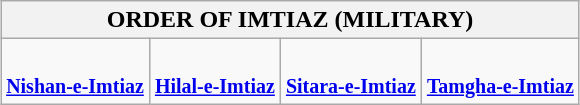<table class="wikitable" style="margin: 1em auto;">
<tr>
<th colspan="4">ORDER OF IMTIAZ (MILITARY)</th>
</tr>
<tr align="center">
<td><br><strong><small><a href='#'>Nishan-e-Imtiaz</a></small></strong></td>
<td><br><strong><a href='#'><small>Hilal-e-Imtiaz</small></a></strong></td>
<td><br><strong><small><a href='#'>Sitara-e-Imtiaz</a></small></strong></td>
<td><br><strong><small><a href='#'>Tamgha-e-Imtiaz</a></small></strong></td>
</tr>
</table>
